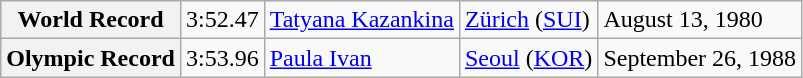<table class="wikitable">
<tr>
<th>World Record</th>
<td>3:52.47</td>
<td> <a href='#'>Tatyana Kazankina</a></td>
<td><a href='#'>Zürich</a> (<a href='#'>SUI</a>)</td>
<td>August 13, 1980</td>
</tr>
<tr>
<th>Olympic Record</th>
<td>3:53.96</td>
<td> <a href='#'>Paula Ivan</a></td>
<td><a href='#'>Seoul</a> (<a href='#'>KOR</a>)</td>
<td>September 26, 1988</td>
</tr>
</table>
